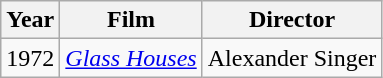<table class="wikitable">
<tr>
<th>Year</th>
<th>Film</th>
<th>Director</th>
</tr>
<tr>
<td>1972</td>
<td><em><a href='#'>Glass Houses</a></em></td>
<td>Alexander Singer</td>
</tr>
</table>
